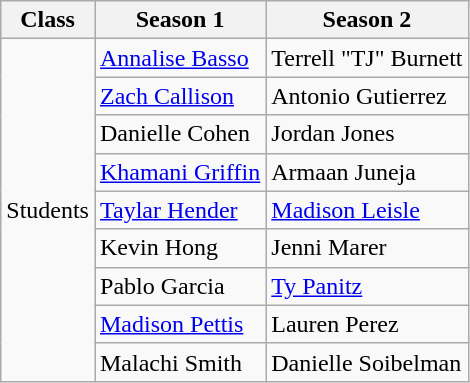<table class="wikitable">
<tr>
<th>Class</th>
<th>Season 1</th>
<th>Season 2</th>
</tr>
<tr>
<td rowspan=9>Students</td>
<td><a href='#'>Annalise Basso</a></td>
<td>Terrell "TJ" Burnett</td>
</tr>
<tr>
<td><a href='#'>Zach Callison</a></td>
<td>Antonio Gutierrez</td>
</tr>
<tr>
<td>Danielle Cohen</td>
<td>Jordan Jones</td>
</tr>
<tr>
<td><a href='#'>Khamani Griffin</a></td>
<td>Armaan Juneja</td>
</tr>
<tr>
<td><a href='#'>Taylar Hender</a></td>
<td><a href='#'>Madison Leisle</a></td>
</tr>
<tr>
<td>Kevin Hong</td>
<td>Jenni Marer</td>
</tr>
<tr>
<td>Pablo Garcia</td>
<td><a href='#'>Ty Panitz</a></td>
</tr>
<tr>
<td><a href='#'>Madison Pettis</a></td>
<td>Lauren Perez</td>
</tr>
<tr>
<td>Malachi Smith</td>
<td>Danielle Soibelman</td>
</tr>
</table>
